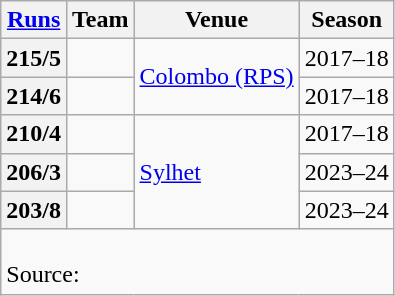<table class="wikitable">
<tr>
<th align="center"><strong><a href='#'>Runs</a></strong></th>
<th align="center"><strong>Team</strong></th>
<th align="center"><strong>Venue</strong></th>
<th align="center"><strong>Season</strong></th>
</tr>
<tr>
<th>215/5</th>
<td></td>
<td rowspan=2><a href='#'>Colombo (RPS)</a></td>
<td>2017–18</td>
</tr>
<tr>
<th>214/6</th>
<td></td>
<td>2017–18</td>
</tr>
<tr>
<th>210/4</th>
<td></td>
<td rowspan=3><a href='#'>Sylhet</a></td>
<td>2017–18</td>
</tr>
<tr>
<th>206/3</th>
<td></td>
<td>2023–24</td>
</tr>
<tr>
<th>203/8</th>
<td></td>
<td>2023–24</td>
</tr>
<tr>
<td colspan="5"><br>Source:</td>
</tr>
</table>
